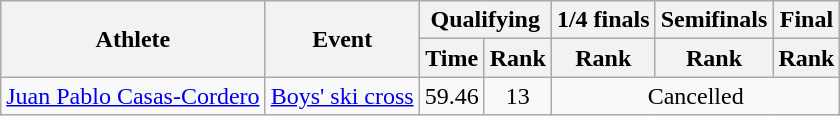<table class="wikitable">
<tr>
<th rowspan="2">Athlete</th>
<th rowspan="2">Event</th>
<th colspan="2">Qualifying</th>
<th colspan="1">1/4 finals</th>
<th colspan="1">Semifinals</th>
<th colspan="1">Final</th>
</tr>
<tr>
<th>Time</th>
<th>Rank</th>
<th>Rank</th>
<th>Rank</th>
<th>Rank</th>
</tr>
<tr>
<td><a href='#'>Juan Pablo Casas-Cordero</a></td>
<td><a href='#'>Boys' ski cross</a></td>
<td align="center">59.46</td>
<td align="center">13</td>
<td align="center" colspan=3>Cancelled</td>
</tr>
</table>
